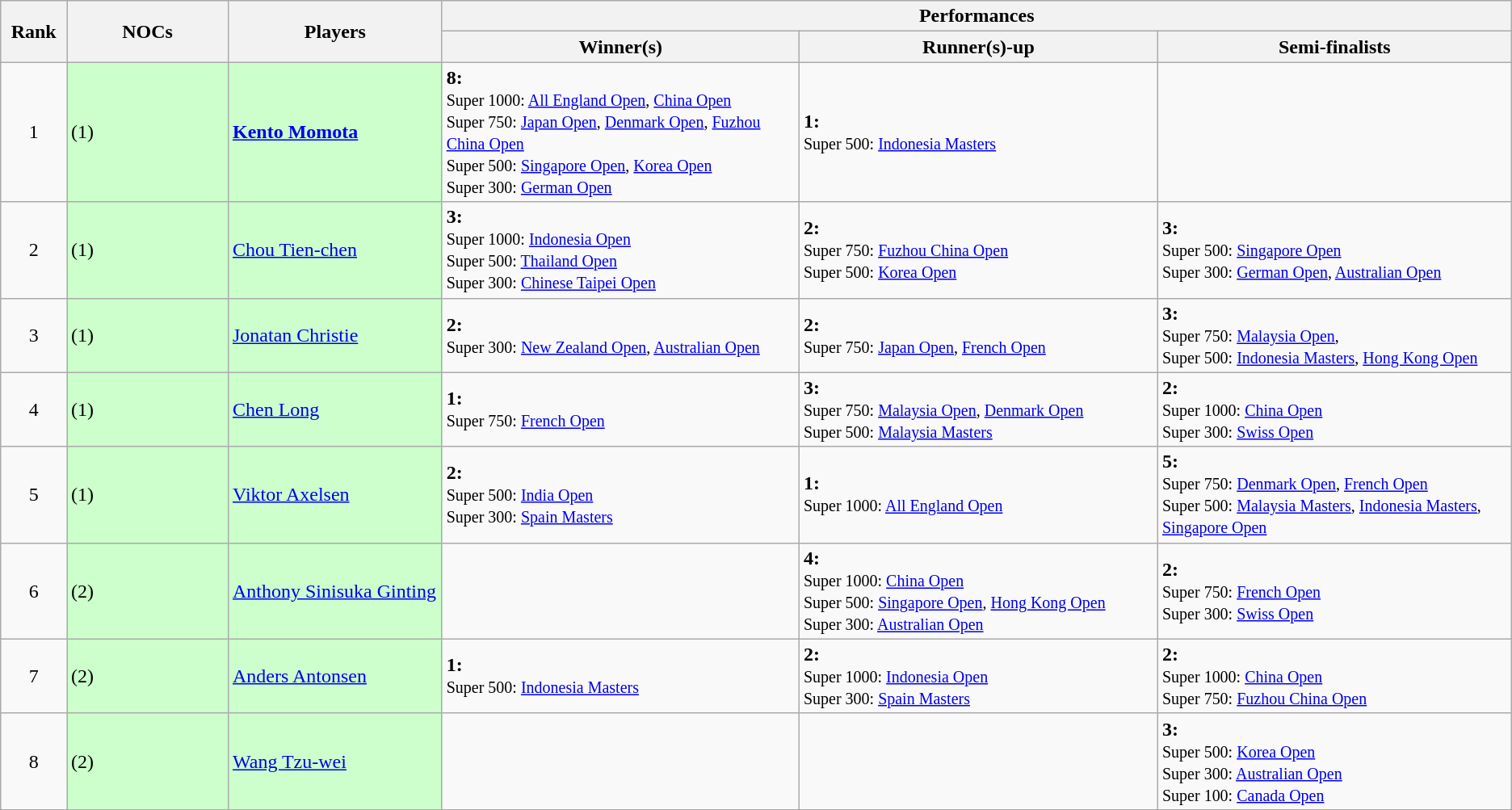<table class="wikitable" style="text-align:left">
<tr>
<th rowspan="2" width="50">Rank</th>
<th rowspan="2" width="150">NOCs</th>
<th rowspan="2" width="200">Players</th>
<th colspan="3">Performances</th>
</tr>
<tr>
<th width="350">Winner(s)</th>
<th width="350">Runner(s)-up</th>
<th width="350">Semi-finalists</th>
</tr>
<tr>
<td align="center">1</td>
<td bgcolor="#ccffcc"> (1)</td>
<td bgcolor="#ccffcc"><strong><a href='#'>Kento Momota</a></strong></td>
<td><strong>8:</strong><br><small>Super 1000: <a href='#'>All England Open</a>, <a href='#'>China Open</a><br>Super 750: <a href='#'>Japan Open</a>, <a href='#'>Denmark Open</a>, <a href='#'>Fuzhou China Open</a><br>Super 500: <a href='#'>Singapore Open</a>, <a href='#'>Korea Open</a><br>Super 300: <a href='#'>German Open</a></small></td>
<td><strong>1:</strong><br><small>Super 500: <a href='#'>Indonesia Masters</a></small></td>
<td></td>
</tr>
<tr>
<td align="center">2</td>
<td bgcolor="#ccffcc"> (1)</td>
<td bgcolor="#ccffcc"><a href='#'>Chou Tien-chen</a></td>
<td><strong>3:</strong><br><small>Super 1000: <a href='#'>Indonesia Open</a><br>Super 500: <a href='#'>Thailand Open</a><br>Super 300: <a href='#'>Chinese Taipei Open</a></small></td>
<td><strong>2:</strong><br><small>Super 750: <a href='#'>Fuzhou China Open</a><br>Super 500: <a href='#'>Korea Open</a></small></td>
<td><strong>3:</strong><br><small>Super 500: <a href='#'>Singapore Open</a><br>Super 300: <a href='#'>German Open</a>, <a href='#'>Australian Open</a></small></td>
</tr>
<tr>
<td align="center">3</td>
<td bgcolor="#ccffcc"> (1)</td>
<td align="left" bgcolor="#ccffcc"><a href='#'>Jonatan Christie</a></td>
<td><strong>2:</strong><br><small>Super 300: <a href='#'>New Zealand Open</a>, <a href='#'>Australian Open</a></small></td>
<td><strong>2:</strong><br><small>Super 750: <a href='#'>Japan Open</a>, <a href='#'>French Open</a></small></td>
<td><strong>3:</strong><br><small>Super 750: <a href='#'>Malaysia Open</a>,<br>Super 500: <a href='#'>Indonesia Masters</a>, <a href='#'>Hong Kong Open</a></small></td>
</tr>
<tr>
<td align="center">4</td>
<td bgcolor="#ccffcc"> (1)</td>
<td bgcolor="#ccffcc"><a href='#'>Chen Long</a></td>
<td><strong>1:</strong><br><small>Super 750: <a href='#'>French Open</a></small></td>
<td><strong>3:</strong><br><small>Super 750: <a href='#'>Malaysia Open</a>, <a href='#'>Denmark Open</a><br>Super 500: <a href='#'>Malaysia Masters</a></small></td>
<td><strong>2:</strong><br><small>Super 1000: <a href='#'>China Open</a><br>Super 300: <a href='#'>Swiss Open</a></small></td>
</tr>
<tr>
<td align="center">5</td>
<td bgcolor="#ccffcc"> (1)</td>
<td bgcolor="#ccffcc"><a href='#'>Viktor Axelsen</a></td>
<td><strong>2:</strong><br><small>Super 500: <a href='#'>India Open</a><br>Super 300: <a href='#'>Spain Masters</a></small></td>
<td><strong>1:</strong><br><small>Super 1000: <a href='#'>All England Open</a></small></td>
<td><strong>5:</strong><br><small>Super 750: <a href='#'>Denmark Open</a>, <a href='#'>French Open</a><br>Super 500: <a href='#'>Malaysia Masters</a>, <a href='#'>Indonesia Masters</a>, <a href='#'>Singapore Open</a></small></td>
</tr>
<tr>
<td align="center">6</td>
<td bgcolor="#ccffcc"> (2)</td>
<td bgcolor="#ccffcc"><a href='#'>Anthony Sinisuka Ginting</a></td>
<td></td>
<td><strong>4:</strong><br><small>Super 1000: <a href='#'>China Open</a><br>Super 500: <a href='#'>Singapore Open</a>, <a href='#'>Hong Kong Open</a><br>Super 300: <a href='#'>Australian Open</a></small></td>
<td><strong>2:</strong><br><small>Super 750: <a href='#'>French Open</a><br>Super 300: <a href='#'>Swiss Open</a></small></td>
</tr>
<tr>
<td align="center">7</td>
<td bgcolor="#ccffcc"> (2)</td>
<td bgcolor="#ccffcc"><a href='#'>Anders Antonsen</a></td>
<td><strong>1:</strong><br><small>Super 500: <a href='#'>Indonesia Masters</a></small></td>
<td><strong>2:</strong><br><small>Super 1000: <a href='#'>Indonesia Open</a><br>Super 300: <a href='#'>Spain Masters</a></small></td>
<td><strong>2:</strong><br><small>Super 1000: <a href='#'>China Open</a><br>Super 750: <a href='#'>Fuzhou China Open</a></small></td>
</tr>
<tr>
<td align="center">8</td>
<td bgcolor="#ccffcc"> (2)</td>
<td bgcolor="#ccffcc"><a href='#'>Wang Tzu-wei</a></td>
<td></td>
<td></td>
<td><strong>3:</strong><br><small>Super 500: <a href='#'>Korea Open</a><br>Super 300: <a href='#'>Australian Open</a><br>Super 100: <a href='#'>Canada Open</a></small></td>
</tr>
</table>
